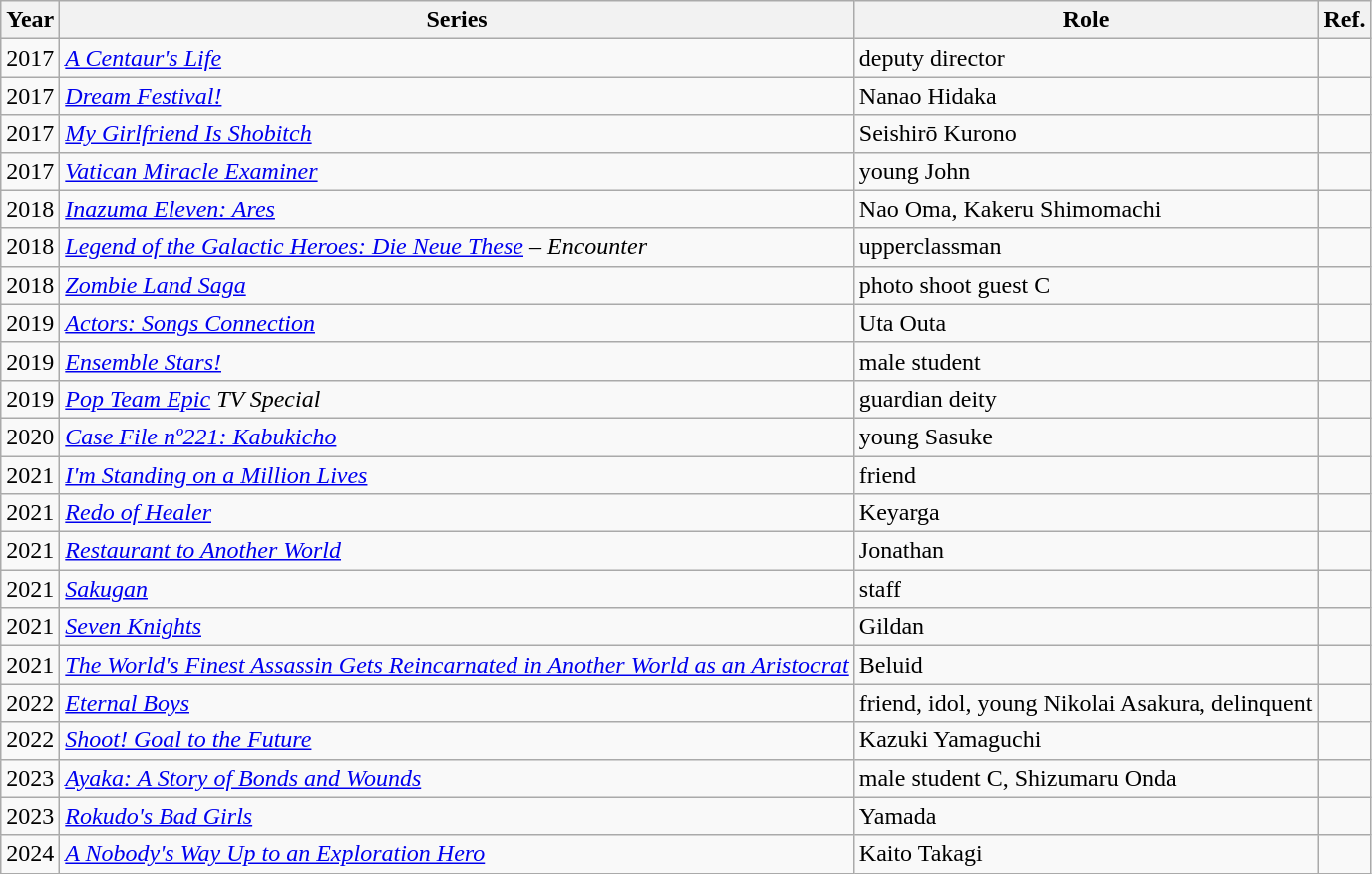<table class="wikitable sortable plainrowheaders">
<tr>
<th scope="col">Year</th>
<th scope="col">Series</th>
<th scope="col">Role</th>
<th scope="col" class="unsortable">Ref.</th>
</tr>
<tr>
<td>2017</td>
<td><em><a href='#'>A Centaur's Life</a></em></td>
<td>deputy director</td>
<td></td>
</tr>
<tr>
<td>2017</td>
<td><em><a href='#'>Dream Festival!</a></em></td>
<td>Nanao Hidaka</td>
<td></td>
</tr>
<tr>
<td>2017</td>
<td><em><a href='#'>My Girlfriend Is Shobitch</a></em></td>
<td>Seishirō Kurono</td>
<td></td>
</tr>
<tr>
<td>2017</td>
<td><em><a href='#'>Vatican Miracle Examiner</a></em></td>
<td>young John</td>
<td></td>
</tr>
<tr>
<td>2018</td>
<td><em><a href='#'>Inazuma Eleven: Ares</a></em></td>
<td>Nao Oma, Kakeru Shimomachi</td>
<td></td>
</tr>
<tr>
<td>2018</td>
<td><em><a href='#'>Legend of the Galactic Heroes: Die Neue These</a> – Encounter</em></td>
<td>upperclassman</td>
<td></td>
</tr>
<tr>
<td>2018</td>
<td><em><a href='#'>Zombie Land Saga</a></em></td>
<td>photo shoot guest C</td>
<td></td>
</tr>
<tr>
<td>2019</td>
<td><em><a href='#'>Actors: Songs Connection</a></em></td>
<td>Uta Outa</td>
<td></td>
</tr>
<tr>
<td>2019</td>
<td><em><a href='#'>Ensemble Stars!</a></em></td>
<td>male student</td>
<td></td>
</tr>
<tr>
<td>2019</td>
<td><em><a href='#'>Pop Team Epic</a> TV Special</em></td>
<td>guardian deity</td>
<td></td>
</tr>
<tr>
<td>2020</td>
<td><em><a href='#'>Case File nº221: Kabukicho</a></em></td>
<td>young Sasuke</td>
<td></td>
</tr>
<tr>
<td>2021</td>
<td><em><a href='#'>I'm Standing on a Million Lives</a></em></td>
<td>friend</td>
<td></td>
</tr>
<tr>
<td>2021</td>
<td><em><a href='#'>Redo of Healer</a></em></td>
<td>Keyarga</td>
<td></td>
</tr>
<tr>
<td>2021</td>
<td><em><a href='#'>Restaurant to Another World</a></em></td>
<td>Jonathan</td>
<td></td>
</tr>
<tr>
<td>2021</td>
<td><em><a href='#'>Sakugan</a></em></td>
<td>staff</td>
<td></td>
</tr>
<tr>
<td>2021</td>
<td><em><a href='#'>Seven Knights</a></em></td>
<td>Gildan</td>
<td></td>
</tr>
<tr>
<td>2021</td>
<td><em><a href='#'>The World's Finest Assassin Gets Reincarnated in Another World as an Aristocrat</a></em></td>
<td>Beluid</td>
<td></td>
</tr>
<tr>
<td>2022</td>
<td><em><a href='#'>Eternal Boys</a></em></td>
<td>friend, idol, young Nikolai Asakura, delinquent</td>
<td></td>
</tr>
<tr>
<td>2022</td>
<td><em><a href='#'>Shoot! Goal to the Future</a></em></td>
<td>Kazuki Yamaguchi</td>
<td></td>
</tr>
<tr>
<td>2023</td>
<td><em><a href='#'>Ayaka: A Story of Bonds and Wounds</a></em></td>
<td>male student C, Shizumaru Onda</td>
<td></td>
</tr>
<tr>
<td>2023</td>
<td><em><a href='#'>Rokudo's Bad Girls</a></em></td>
<td>Yamada</td>
<td></td>
</tr>
<tr>
<td>2024</td>
<td><em><a href='#'>A Nobody's Way Up to an Exploration Hero</a></em></td>
<td>Kaito Takagi</td>
<td></td>
</tr>
</table>
